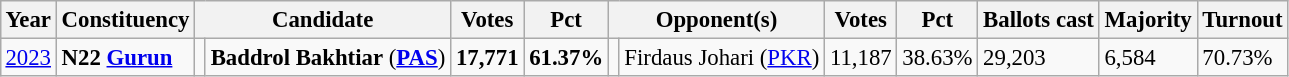<table class="wikitable" style="margin:0.5em ; font-size:95%">
<tr>
<th>Year</th>
<th>Constituency</th>
<th colspan=2>Candidate</th>
<th>Votes</th>
<th>Pct</th>
<th colspan=2>Opponent(s)</th>
<th>Votes</th>
<th>Pct</th>
<th>Ballots cast</th>
<th>Majority</th>
<th>Turnout</th>
</tr>
<tr>
<td><a href='#'>2023</a></td>
<td><strong>N22 <a href='#'>Gurun</a></strong></td>
<td bgcolor=></td>
<td><strong>Baddrol Bakhtiar</strong> (<a href='#'><strong>PAS</strong></a>)</td>
<td align=right><strong>17,771</strong></td>
<td><strong>61.37%</strong></td>
<td></td>
<td>Firdaus Johari (<a href='#'>PKR</a>)</td>
<td align=right>11,187</td>
<td>38.63%</td>
<td>29,203</td>
<td>6,584</td>
<td>70.73%</td>
</tr>
</table>
